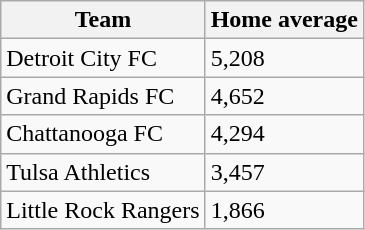<table class="wikitable">
<tr>
<th>Team</th>
<th>Home average</th>
</tr>
<tr>
<td>Detroit City FC</td>
<td>5,208</td>
</tr>
<tr>
<td>Grand Rapids FC</td>
<td>4,652</td>
</tr>
<tr>
<td>Chattanooga FC</td>
<td>4,294</td>
</tr>
<tr>
<td>Tulsa Athletics</td>
<td>3,457</td>
</tr>
<tr>
<td>Little Rock Rangers</td>
<td>1,866</td>
</tr>
</table>
